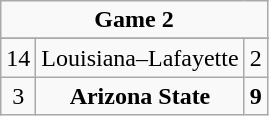<table class="wikitable">
<tr style="text-align:center;">
<td colspan="3"><strong>Game 2</strong></td>
</tr>
<tr style="text-align:center;">
</tr>
<tr style="text-align:center;">
<td>14</td>
<td>Louisiana–Lafayette</td>
<td>2</td>
</tr>
<tr style="text-align:center;">
<td>3</td>
<td><strong>Arizona State</strong></td>
<td><strong>9</strong></td>
</tr>
</table>
